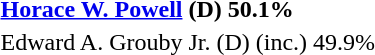<table>
<tr>
<td><strong><a href='#'>Horace W. Powell</a> (D) 50.1%</strong></td>
</tr>
<tr>
<td>Edward A. Grouby Jr. (D) (inc.) 49.9%</td>
</tr>
</table>
